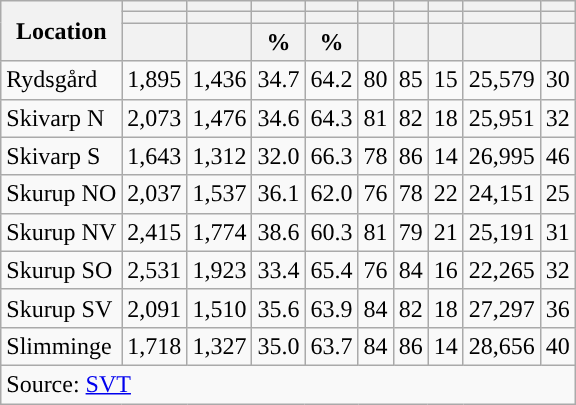<table role="presentation" class="wikitable sortable mw-collapsible">
<tr>
<th rowspan="3">Location</th>
<th></th>
<th></th>
<th></th>
<th></th>
<th></th>
<th></th>
<th></th>
<th></th>
<th></th>
</tr>
<tr>
<th></th>
<th></th>
<th style="background:"></th>
<th style="background:"></th>
<th></th>
<th></th>
<th></th>
<th></th>
<th></th>
</tr>
<tr>
<th data-sort-type="number"></th>
<th data-sort-type="number"></th>
<th data-sort-type="number">%</th>
<th data-sort-type="number">%</th>
<th data-sort-type="number"></th>
<th data-sort-type="number"></th>
<th data-sort-type="number"></th>
<th data-sort-type="number"></th>
<th data-sort-type="number"></th>
</tr>
<tr>
<td align="left">Rydsgård</td>
<td>1,895</td>
<td>1,436</td>
<td>34.7</td>
<td>64.2</td>
<td>80</td>
<td>85</td>
<td>15</td>
<td>25,579</td>
<td>30</td>
</tr>
<tr>
<td align="left">Skivarp N</td>
<td>2,073</td>
<td>1,476</td>
<td>34.6</td>
<td>64.3</td>
<td>81</td>
<td>82</td>
<td>18</td>
<td>25,951</td>
<td>32</td>
</tr>
<tr>
<td align="left">Skivarp S</td>
<td>1,643</td>
<td>1,312</td>
<td>32.0</td>
<td>66.3</td>
<td>78</td>
<td>86</td>
<td>14</td>
<td>26,995</td>
<td>46</td>
</tr>
<tr>
<td align="left">Skurup NO</td>
<td>2,037</td>
<td>1,537</td>
<td>36.1</td>
<td>62.0</td>
<td>76</td>
<td>78</td>
<td>22</td>
<td>24,151</td>
<td>25</td>
</tr>
<tr>
<td align="left">Skurup NV</td>
<td>2,415</td>
<td>1,774</td>
<td>38.6</td>
<td>60.3</td>
<td>81</td>
<td>79</td>
<td>21</td>
<td>25,191</td>
<td>31</td>
</tr>
<tr>
<td align="left">Skurup SO</td>
<td>2,531</td>
<td>1,923</td>
<td>33.4</td>
<td>65.4</td>
<td>76</td>
<td>84</td>
<td>16</td>
<td>22,265</td>
<td>32</td>
</tr>
<tr>
<td align="left">Skurup SV</td>
<td>2,091</td>
<td>1,510</td>
<td>35.6</td>
<td>63.9</td>
<td>84</td>
<td>82</td>
<td>18</td>
<td>27,297</td>
<td>36</td>
</tr>
<tr>
<td align="left">Slimminge</td>
<td>1,718</td>
<td>1,327</td>
<td>35.0</td>
<td>63.7</td>
<td>84</td>
<td>86</td>
<td>14</td>
<td>28,656</td>
<td>40</td>
</tr>
<tr>
<td colspan="10" align="left">Source: <a href='#'>SVT</a></td>
</tr>
</table>
